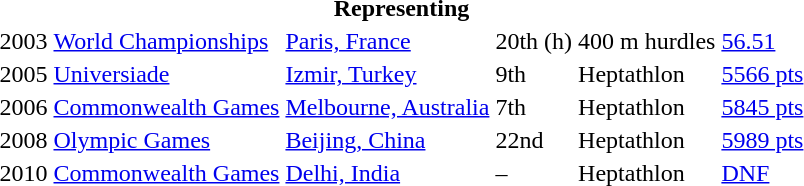<table>
<tr>
<th colspan="6">Representing </th>
</tr>
<tr>
<td>2003</td>
<td><a href='#'>World Championships</a></td>
<td><a href='#'>Paris, France</a></td>
<td>20th (h)</td>
<td>400 m hurdles</td>
<td><a href='#'>56.51</a></td>
</tr>
<tr>
<td>2005</td>
<td><a href='#'>Universiade</a></td>
<td><a href='#'>Izmir, Turkey</a></td>
<td>9th</td>
<td>Heptathlon</td>
<td><a href='#'>5566 pts</a></td>
</tr>
<tr>
<td>2006</td>
<td><a href='#'>Commonwealth Games</a></td>
<td><a href='#'>Melbourne, Australia</a></td>
<td>7th</td>
<td>Heptathlon</td>
<td><a href='#'>5845 pts</a></td>
</tr>
<tr>
<td>2008</td>
<td><a href='#'>Olympic Games</a></td>
<td><a href='#'>Beijing, China</a></td>
<td>22nd</td>
<td>Heptathlon</td>
<td><a href='#'>5989 pts</a></td>
</tr>
<tr>
<td>2010</td>
<td><a href='#'>Commonwealth Games</a></td>
<td><a href='#'>Delhi, India</a></td>
<td>–</td>
<td>Heptathlon</td>
<td><a href='#'>DNF</a></td>
</tr>
</table>
